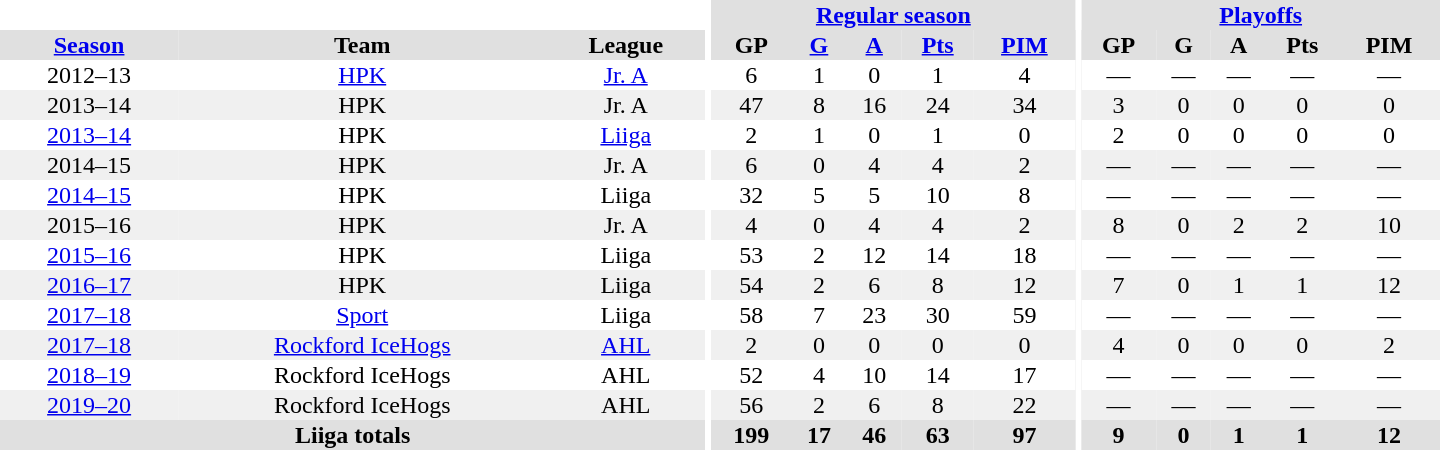<table border="0" cellpadding="1" cellspacing="0" style="text-align:center; width:60em">
<tr bgcolor="#e0e0e0">
<th colspan="3" bgcolor="#ffffff"></th>
<th rowspan="99" bgcolor="#ffffff"></th>
<th colspan="5"><a href='#'>Regular season</a></th>
<th rowspan="99" bgcolor="#ffffff"></th>
<th colspan="5"><a href='#'>Playoffs</a></th>
</tr>
<tr bgcolor="#e0e0e0">
<th><a href='#'>Season</a></th>
<th>Team</th>
<th>League</th>
<th>GP</th>
<th><a href='#'>G</a></th>
<th><a href='#'>A</a></th>
<th><a href='#'>Pts</a></th>
<th><a href='#'>PIM</a></th>
<th>GP</th>
<th>G</th>
<th>A</th>
<th>Pts</th>
<th>PIM</th>
</tr>
<tr>
<td>2012–13</td>
<td><a href='#'>HPK</a></td>
<td><a href='#'>Jr. A</a></td>
<td>6</td>
<td>1</td>
<td>0</td>
<td>1</td>
<td>4</td>
<td>—</td>
<td>—</td>
<td>—</td>
<td>—</td>
<td>—</td>
</tr>
<tr bgcolor="#f0f0f0">
<td>2013–14</td>
<td>HPK</td>
<td>Jr. A</td>
<td>47</td>
<td>8</td>
<td>16</td>
<td>24</td>
<td>34</td>
<td>3</td>
<td>0</td>
<td>0</td>
<td>0</td>
<td>0</td>
</tr>
<tr>
<td><a href='#'>2013–14</a></td>
<td>HPK</td>
<td><a href='#'>Liiga</a></td>
<td>2</td>
<td>1</td>
<td>0</td>
<td>1</td>
<td>0</td>
<td>2</td>
<td>0</td>
<td>0</td>
<td>0</td>
<td>0</td>
</tr>
<tr bgcolor="#f0f0f0">
<td>2014–15</td>
<td>HPK</td>
<td>Jr. A</td>
<td>6</td>
<td>0</td>
<td>4</td>
<td>4</td>
<td>2</td>
<td>—</td>
<td>—</td>
<td>—</td>
<td>—</td>
<td>—</td>
</tr>
<tr>
<td><a href='#'>2014–15</a></td>
<td>HPK</td>
<td>Liiga</td>
<td>32</td>
<td>5</td>
<td>5</td>
<td>10</td>
<td>8</td>
<td>—</td>
<td>—</td>
<td>—</td>
<td>—</td>
<td>—</td>
</tr>
<tr bgcolor="#f0f0f0">
<td>2015–16</td>
<td>HPK</td>
<td>Jr. A</td>
<td>4</td>
<td>0</td>
<td>4</td>
<td>4</td>
<td>2</td>
<td>8</td>
<td>0</td>
<td>2</td>
<td>2</td>
<td>10</td>
</tr>
<tr>
<td><a href='#'>2015–16</a></td>
<td>HPK</td>
<td>Liiga</td>
<td>53</td>
<td>2</td>
<td>12</td>
<td>14</td>
<td>18</td>
<td>—</td>
<td>—</td>
<td>—</td>
<td>—</td>
<td>—</td>
</tr>
<tr bgcolor="#f0f0f0">
<td><a href='#'>2016–17</a></td>
<td>HPK</td>
<td>Liiga</td>
<td>54</td>
<td>2</td>
<td>6</td>
<td>8</td>
<td>12</td>
<td>7</td>
<td>0</td>
<td>1</td>
<td>1</td>
<td>12</td>
</tr>
<tr>
<td><a href='#'>2017–18</a></td>
<td><a href='#'>Sport</a></td>
<td>Liiga</td>
<td>58</td>
<td>7</td>
<td>23</td>
<td>30</td>
<td>59</td>
<td>—</td>
<td>—</td>
<td>—</td>
<td>—</td>
<td>—</td>
</tr>
<tr bgcolor="#f0f0f0">
<td><a href='#'>2017–18</a></td>
<td><a href='#'>Rockford IceHogs</a></td>
<td><a href='#'>AHL</a></td>
<td>2</td>
<td>0</td>
<td>0</td>
<td>0</td>
<td>0</td>
<td>4</td>
<td>0</td>
<td>0</td>
<td>0</td>
<td>2</td>
</tr>
<tr>
<td><a href='#'>2018–19</a></td>
<td>Rockford IceHogs</td>
<td>AHL</td>
<td>52</td>
<td>4</td>
<td>10</td>
<td>14</td>
<td>17</td>
<td>—</td>
<td>—</td>
<td>—</td>
<td>—</td>
<td>—</td>
</tr>
<tr bgcolor="#f0f0f0">
<td><a href='#'>2019–20</a></td>
<td>Rockford IceHogs</td>
<td>AHL</td>
<td>56</td>
<td>2</td>
<td>6</td>
<td>8</td>
<td>22</td>
<td>—</td>
<td>—</td>
<td>—</td>
<td>—</td>
<td>—</td>
</tr>
<tr bgcolor="#e0e0e0">
<th colspan="3">Liiga totals</th>
<th>199</th>
<th>17</th>
<th>46</th>
<th>63</th>
<th>97</th>
<th>9</th>
<th>0</th>
<th>1</th>
<th>1</th>
<th>12</th>
</tr>
</table>
